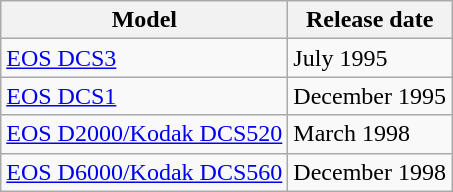<table class="wikitable">
<tr ">
<th>Model</th>
<th>Release date</th>
</tr>
<tr>
<td><a href='#'>EOS DCS3</a></td>
<td>July 1995</td>
</tr>
<tr>
<td><a href='#'>EOS DCS1</a></td>
<td>December 1995</td>
</tr>
<tr>
<td><a href='#'>EOS D2000/Kodak DCS520</a></td>
<td>March 1998</td>
</tr>
<tr>
<td><a href='#'>EOS D6000/Kodak DCS560</a></td>
<td>December 1998</td>
</tr>
</table>
